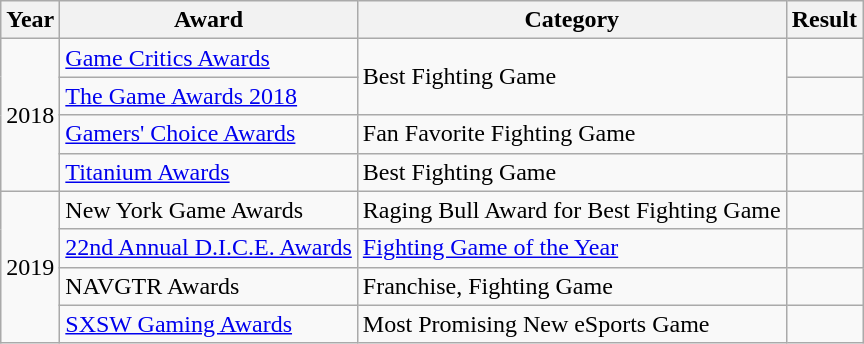<table class="wikitable unsortable">
<tr>
<th>Year</th>
<th>Award</th>
<th>Category</th>
<th>Result</th>
</tr>
<tr>
<td style="text-align:center;" rowspan="4">2018</td>
<td><a href='#'>Game Critics Awards</a></td>
<td rowspan="2">Best Fighting Game</td>
<td></td>
</tr>
<tr>
<td><a href='#'>The Game Awards 2018</a></td>
<td></td>
</tr>
<tr>
<td><a href='#'>Gamers' Choice Awards</a></td>
<td>Fan Favorite Fighting Game</td>
<td></td>
</tr>
<tr>
<td><a href='#'>Titanium Awards</a></td>
<td>Best Fighting Game</td>
<td></td>
</tr>
<tr>
<td style="text-align:center;" rowspan="4">2019</td>
<td>New York Game Awards</td>
<td>Raging Bull Award for Best Fighting Game</td>
<td></td>
</tr>
<tr>
<td><a href='#'>22nd Annual D.I.C.E. Awards</a></td>
<td><a href='#'>Fighting Game of the Year</a></td>
<td></td>
</tr>
<tr>
<td National Academy of Video Game Trade Reviewers>NAVGTR Awards</td>
<td>Franchise, Fighting Game</td>
<td></td>
</tr>
<tr>
<td><a href='#'>SXSW Gaming Awards</a></td>
<td>Most Promising New eSports Game</td>
<td></td>
</tr>
</table>
